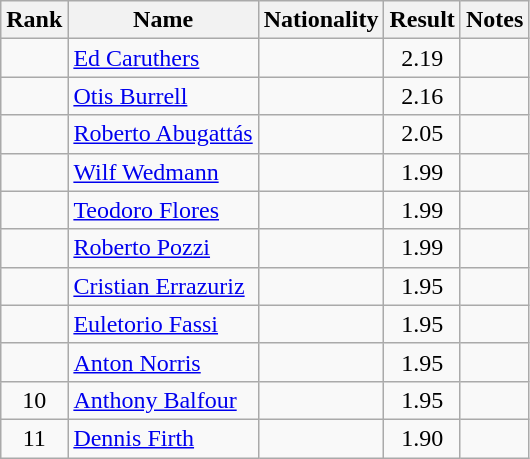<table class="wikitable sortable" style="text-align:center">
<tr>
<th>Rank</th>
<th>Name</th>
<th>Nationality</th>
<th>Result</th>
<th>Notes</th>
</tr>
<tr>
<td></td>
<td align=left><a href='#'>Ed Caruthers</a></td>
<td align=left></td>
<td>2.19</td>
<td></td>
</tr>
<tr>
<td></td>
<td align=left><a href='#'>Otis Burrell</a></td>
<td align=left></td>
<td>2.16</td>
<td></td>
</tr>
<tr>
<td></td>
<td align=left><a href='#'>Roberto Abugattás</a></td>
<td align=left></td>
<td>2.05</td>
<td></td>
</tr>
<tr>
<td></td>
<td align=left><a href='#'>Wilf Wedmann</a></td>
<td align=left></td>
<td>1.99</td>
<td></td>
</tr>
<tr>
<td></td>
<td align=left><a href='#'>Teodoro Flores</a></td>
<td align=left></td>
<td>1.99</td>
<td></td>
</tr>
<tr>
<td></td>
<td align=left><a href='#'>Roberto Pozzi</a></td>
<td align=left></td>
<td>1.99</td>
<td></td>
</tr>
<tr>
<td></td>
<td align=left><a href='#'>Cristian Errazuriz</a></td>
<td align=left></td>
<td>1.95</td>
<td></td>
</tr>
<tr>
<td></td>
<td align=left><a href='#'>Euletorio Fassi</a></td>
<td align=left></td>
<td>1.95</td>
<td></td>
</tr>
<tr>
<td></td>
<td align=left><a href='#'>Anton Norris</a></td>
<td align=left></td>
<td>1.95</td>
<td></td>
</tr>
<tr>
<td>10</td>
<td align=left><a href='#'>Anthony Balfour</a></td>
<td align=left></td>
<td>1.95</td>
<td></td>
</tr>
<tr>
<td>11</td>
<td align=left><a href='#'>Dennis Firth</a></td>
<td align=left></td>
<td>1.90</td>
<td></td>
</tr>
</table>
